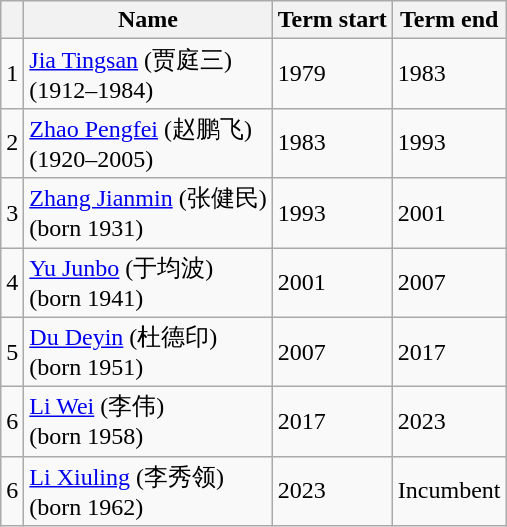<table class="wikitable">
<tr>
<th></th>
<th>Name</th>
<th>Term start</th>
<th>Term end</th>
</tr>
<tr>
<td>1</td>
<td><a href='#'>Jia Tingsan</a> (贾庭三)<br>(1912–1984)</td>
<td>1979</td>
<td>1983</td>
</tr>
<tr>
<td>2</td>
<td><a href='#'>Zhao Pengfei</a> (赵鹏飞)<br>(1920–2005)</td>
<td>1983</td>
<td>1993</td>
</tr>
<tr>
<td>3</td>
<td><a href='#'>Zhang Jianmin</a> (张健民)<br>(born 1931)</td>
<td>1993</td>
<td>2001</td>
</tr>
<tr>
<td>4</td>
<td><a href='#'>Yu Junbo</a> (于均波)<br>(born 1941)</td>
<td>2001</td>
<td>2007</td>
</tr>
<tr>
<td>5</td>
<td><a href='#'>Du Deyin</a> (杜德印)<br>(born 1951)</td>
<td>2007</td>
<td>2017</td>
</tr>
<tr>
<td>6</td>
<td><a href='#'>Li Wei</a> (李伟)<br>(born 1958)</td>
<td>2017</td>
<td>2023</td>
</tr>
<tr>
<td>6</td>
<td><a href='#'>Li Xiuling</a> (李秀领)<br>(born 1962)</td>
<td>2023</td>
<td>Incumbent</td>
</tr>
</table>
